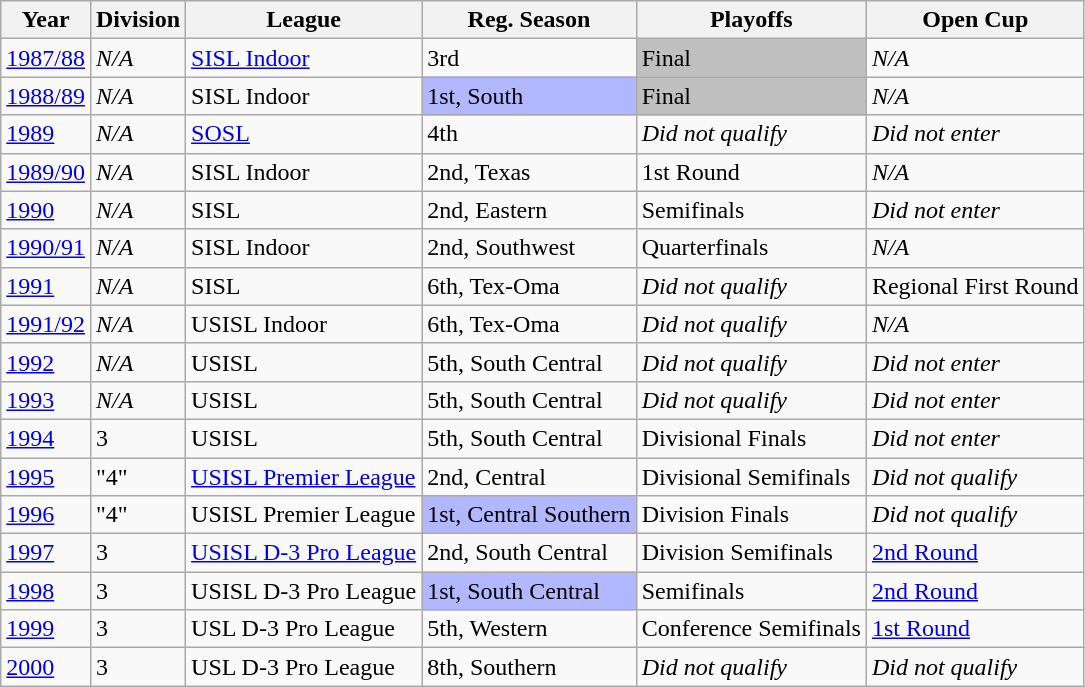<table class="wikitable">
<tr>
<th>Year</th>
<th>Division</th>
<th>League</th>
<th>Reg. Season</th>
<th>Playoffs</th>
<th>Open Cup</th>
</tr>
<tr>
<td><a href='#'>1987/88</a></td>
<td><em>N/A</em></td>
<td><a href='#'>SISL Indoor</a></td>
<td>3rd</td>
<td bgcolor=silver>Final</td>
<td><em>N/A</em></td>
</tr>
<tr>
<td><a href='#'>1988/89</a></td>
<td><em>N/A</em></td>
<td>SISL Indoor</td>
<td bgcolor="B3B7FF">1st, South</td>
<td bgcolor=silver>Final</td>
<td><em>N/A</em></td>
</tr>
<tr>
<td><a href='#'>1989</a></td>
<td><em>N/A</em></td>
<td><a href='#'>SOSL</a></td>
<td>4th</td>
<td><em>Did not qualify</em></td>
<td><em>Did not enter</em></td>
</tr>
<tr>
<td><a href='#'>1989/90</a></td>
<td><em>N/A</em></td>
<td>SISL Indoor</td>
<td>2nd, Texas</td>
<td>1st Round</td>
<td><em>N/A</em></td>
</tr>
<tr>
<td><a href='#'>1990</a></td>
<td><em>N/A</em></td>
<td>SISL</td>
<td>2nd, Eastern</td>
<td>Semifinals</td>
<td><em>Did not enter</em></td>
</tr>
<tr>
<td><a href='#'>1990/91</a></td>
<td><em>N/A</em></td>
<td>SISL Indoor</td>
<td>2nd, Southwest</td>
<td>Quarterfinals</td>
<td><em>N/A</em></td>
</tr>
<tr>
<td><a href='#'>1991</a></td>
<td><em>N/A</em></td>
<td>SISL</td>
<td>6th, Tex-Oma</td>
<td><em>Did not qualify</em></td>
<td>Regional First Round</td>
</tr>
<tr>
<td><a href='#'>1991/92</a></td>
<td><em>N/A</em></td>
<td>USISL Indoor</td>
<td>6th, Tex-Oma</td>
<td><em>Did not qualify</em></td>
<td><em>N/A</em></td>
</tr>
<tr>
<td><a href='#'>1992</a></td>
<td><em>N/A</em></td>
<td>USISL</td>
<td>5th, South Central</td>
<td><em>Did not qualify</em></td>
<td><em>Did not enter</em></td>
</tr>
<tr>
<td><a href='#'>1993</a></td>
<td><em>N/A</em></td>
<td>USISL</td>
<td>5th, South Central</td>
<td><em>Did not qualify</em></td>
<td><em>Did not enter</em></td>
</tr>
<tr>
<td><a href='#'>1994</a></td>
<td>3</td>
<td>USISL</td>
<td>5th, South Central</td>
<td>Divisional Finals</td>
<td><em>Did not enter</em></td>
</tr>
<tr>
<td><a href='#'>1995</a></td>
<td>"4"</td>
<td><a href='#'>USISL Premier League</a></td>
<td>2nd, Central</td>
<td>Divisional Semifinals</td>
<td><em>Did not qualify</em></td>
</tr>
<tr>
<td><a href='#'>1996</a></td>
<td>"4"</td>
<td>USISL Premier League</td>
<td bgcolor="B3B7FF">1st, Central Southern</td>
<td>Division Finals</td>
<td><em>Did not qualify</em></td>
</tr>
<tr>
<td><a href='#'>1997</a></td>
<td>3</td>
<td><a href='#'>USISL D-3 Pro League</a></td>
<td>2nd, South Central</td>
<td>Division Semifinals</td>
<td><a href='#'>2nd Round</a></td>
</tr>
<tr>
<td><a href='#'>1998</a></td>
<td>3</td>
<td>USISL D-3 Pro League</td>
<td bgcolor="B3B7FF">1st, South Central</td>
<td>Semifinals</td>
<td><a href='#'>2nd Round</a></td>
</tr>
<tr>
<td><a href='#'>1999</a></td>
<td>3</td>
<td>USL D-3 Pro League</td>
<td>5th, Western</td>
<td>Conference Semifinals</td>
<td><a href='#'>1st Round</a></td>
</tr>
<tr>
<td><a href='#'>2000</a></td>
<td>3</td>
<td>USL D-3 Pro League</td>
<td>8th, Southern</td>
<td><em>Did not qualify</em></td>
<td><em>Did not qualify</em></td>
</tr>
</table>
